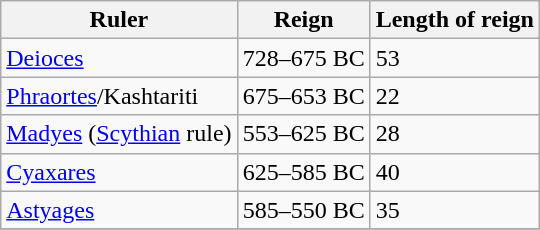<table class="wikitable">
<tr>
<th>Ruler</th>
<th>Reign</th>
<th>Length of reign</th>
</tr>
<tr>
<td><a href='#'>Deioces</a></td>
<td>728–675 BC</td>
<td>53</td>
</tr>
<tr>
<td><a href='#'>Phraortes</a>/Kashtariti</td>
<td>675–653 BC</td>
<td>22</td>
</tr>
<tr>
<td><a href='#'>Madyes</a> (<a href='#'>Scythian</a> rule)</td>
<td>553–625 BC</td>
<td>28</td>
</tr>
<tr>
<td><a href='#'>Cyaxares</a></td>
<td>625–585 BC</td>
<td>40</td>
</tr>
<tr>
<td><a href='#'>Astyages</a></td>
<td>585–550 BC</td>
<td>35</td>
</tr>
<tr>
</tr>
</table>
